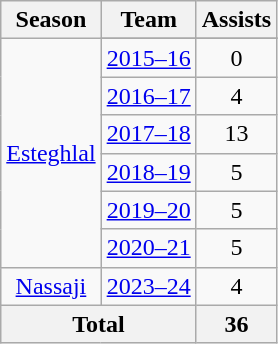<table class="wikitable" style="text-align: center">
<tr>
<th>Season</th>
<th>Team</th>
<th>Assists</th>
</tr>
<tr>
<td rowspan="7"><a href='#'>Esteghlal</a></td>
</tr>
<tr>
<td><a href='#'>2015–16</a></td>
<td>0</td>
</tr>
<tr>
<td><a href='#'>2016–17</a></td>
<td>4</td>
</tr>
<tr>
<td><a href='#'>2017–18</a></td>
<td>13</td>
</tr>
<tr>
<td><a href='#'>2018–19</a></td>
<td>5</td>
</tr>
<tr>
<td><a href='#'>2019–20</a></td>
<td>5</td>
</tr>
<tr>
<td><a href='#'>2020–21</a></td>
<td>5</td>
</tr>
<tr>
<td><a href='#'>Nassaji</a></td>
<td><a href='#'>2023–24</a></td>
<td>4</td>
</tr>
<tr>
<th colspan="2">Total</th>
<th>36</th>
</tr>
</table>
